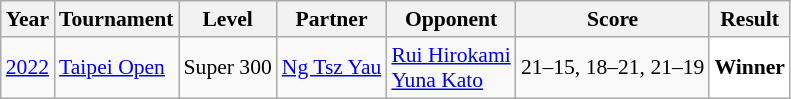<table class="sortable wikitable" style="font-size: 90%;">
<tr>
<th>Year</th>
<th>Tournament</th>
<th>Level</th>
<th>Partner</th>
<th>Opponent</th>
<th>Score</th>
<th>Result</th>
</tr>
<tr>
<td align="center"><a href='#'>2022</a></td>
<td align="left"><a href='#'>Taipei Open</a></td>
<td align="left">Super 300</td>
<td align="left"> <a href='#'>Ng Tsz Yau</a></td>
<td align="left"> <a href='#'>Rui Hirokami</a><br> <a href='#'>Yuna Kato</a></td>
<td align="left">21–15, 18–21, 21–19</td>
<td style="text-align:left; background:white"> <strong>Winner</strong></td>
</tr>
</table>
